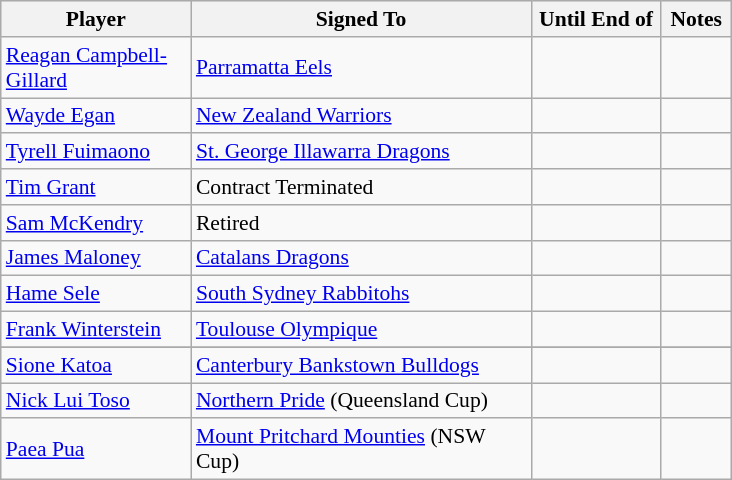<table class="wikitable" style="font-size:90%">
<tr style="background:#efefef;">
<th style="width:120px;">Player</th>
<th style="width:220px;">Signed To</th>
<th style="width:80px;">Until End of</th>
<th style="width:40px;">Notes</th>
</tr>
<tr>
<td><a href='#'>Reagan Campbell-Gillard</a></td>
<td> <a href='#'>Parramatta Eels</a></td>
<td></td>
<td></td>
</tr>
<tr>
<td><a href='#'>Wayde Egan</a></td>
<td> <a href='#'>New Zealand Warriors</a></td>
<td></td>
<td></td>
</tr>
<tr>
<td><a href='#'>Tyrell Fuimaono</a></td>
<td> <a href='#'>St. George Illawarra Dragons</a></td>
<td></td>
<td></td>
</tr>
<tr>
<td><a href='#'>Tim Grant</a></td>
<td>Contract Terminated</td>
<td></td>
<td></td>
</tr>
<tr>
<td><a href='#'>Sam McKendry</a></td>
<td>Retired</td>
<td></td>
<td></td>
</tr>
<tr>
<td><a href='#'>James Maloney</a></td>
<td> <a href='#'>Catalans Dragons</a></td>
<td></td>
<td></td>
</tr>
<tr>
<td><a href='#'>Hame Sele</a></td>
<td> <a href='#'>South Sydney Rabbitohs</a></td>
<td></td>
<td></td>
</tr>
<tr>
<td><a href='#'>Frank Winterstein</a></td>
<td> <a href='#'>Toulouse Olympique</a></td>
<td></td>
<td></td>
</tr>
<tr>
</tr>
<tr>
<td><a href='#'>Sione Katoa</a></td>
<td> <a href='#'>Canterbury Bankstown Bulldogs</a></td>
<td></td>
<td></td>
</tr>
<tr>
<td><a href='#'>Nick Lui Toso</a></td>
<td> <a href='#'>Northern Pride</a> (Queensland Cup)</td>
<td></td>
<td></td>
</tr>
<tr>
<td><a href='#'>Paea Pua</a></td>
<td> <a href='#'>Mount Pritchard Mounties</a> (NSW Cup)</td>
<td></td>
<td></td>
</tr>
</table>
